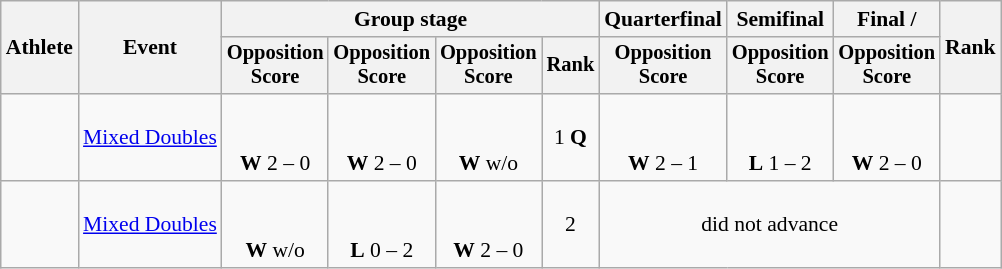<table class="wikitable" style="font-size:90%">
<tr>
<th rowspan=2>Athlete</th>
<th rowspan=2>Event</th>
<th colspan=4>Group stage</th>
<th>Quarterfinal</th>
<th>Semifinal</th>
<th>Final / </th>
<th rowspan=2>Rank</th>
</tr>
<tr style="font-size:95%">
<th>Opposition<br>Score</th>
<th>Opposition<br>Score</th>
<th>Opposition<br>Score</th>
<th>Rank</th>
<th>Opposition<br>Score</th>
<th>Opposition<br>Score</th>
<th>Opposition<br>Score</th>
</tr>
<tr align=center>
<td align=left><br></td>
<td align=left><a href='#'>Mixed Doubles</a></td>
<td><br><br><strong>W</strong> 2 – 0</td>
<td><br><br><strong>W</strong> 2 – 0</td>
<td><br><br><strong>W</strong> w/o</td>
<td>1 <strong>Q</strong></td>
<td><br><br><strong>W</strong> 2 – 1</td>
<td><br><br><strong>L</strong> 1 – 2</td>
<td><br><br><strong>W</strong> 2 – 0</td>
<td></td>
</tr>
<tr align=center>
<td align=left><br></td>
<td align=left><a href='#'>Mixed Doubles</a></td>
<td><br><br><strong>W</strong> w/o</td>
<td><br><br><strong>L</strong> 0 – 2</td>
<td><br><br><strong>W</strong> 2 – 0</td>
<td>2</td>
<td colspan=3>did not advance</td>
<td></td>
</tr>
</table>
